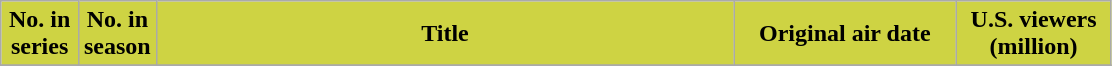<table class="wikitable plainrowheaders">
<tr>
<th scope="col"  style="background:#ced343; color:#000; width:7%;">No. in<br>series</th>
<th scope="col"  style="background:#ced343; color:#000; width:7%;">No. in<br>season</th>
<th scope="col" style="background:#ced343; color:#000;">Title</th>
<th scope="col"  style="background:#ced343; color:#000; width:20%;">Original air date</th>
<th scope="col"  style="background:#ced343; color:#000; width:14%;">U.S. viewers<br>(million)</th>
</tr>
<tr>
</tr>
</table>
